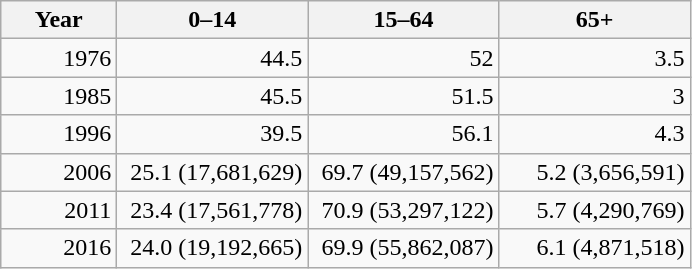<table class="wikitable sortable">
<tr>
<th width="70">Year</th>
<th width="120">0–14</th>
<th width="120">15–64</th>
<th width="120">65+</th>
</tr>
<tr>
<td align="right">1976</td>
<td align="right">44.5</td>
<td align="right">52</td>
<td align="right">3.5</td>
</tr>
<tr>
<td align="right">1985</td>
<td align="right">45.5</td>
<td align="right">51.5</td>
<td align="right">3</td>
</tr>
<tr>
<td align="right">1996</td>
<td align="right">39.5</td>
<td align="right">56.1</td>
<td align="right">4.3</td>
</tr>
<tr>
<td align="right">2006</td>
<td align="right">25.1 (17,681,629)</td>
<td align="right">69.7 (49,157,562)</td>
<td align="right">5.2 (3,656,591)</td>
</tr>
<tr>
<td align="right">2011</td>
<td align="right">23.4 (17,561,778)</td>
<td align="right">70.9 (53,297,122)</td>
<td align="right">5.7 (4,290,769)</td>
</tr>
<tr>
<td align="right">2016</td>
<td align="right">24.0 (19,192,665)</td>
<td align="right">69.9 (55,862,087)</td>
<td align="right">6.1 (4,871,518)</td>
</tr>
</table>
